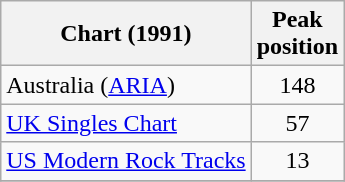<table class="wikitable">
<tr>
<th align="left">Chart (1991)</th>
<th align="left">Peak<br>position</th>
</tr>
<tr>
<td align="left">Australia (<a href='#'>ARIA</a>)</td>
<td align="center">148</td>
</tr>
<tr>
<td align="left"><a href='#'>UK Singles Chart</a></td>
<td align="center">57</td>
</tr>
<tr>
<td align="left"><a href='#'>US Modern Rock Tracks</a></td>
<td align="center">13</td>
</tr>
<tr>
</tr>
</table>
